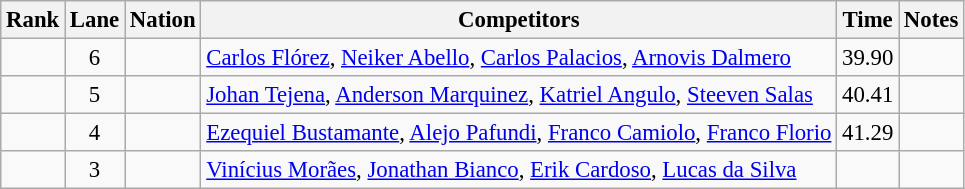<table class="wikitable sortable" style="text-align:center; font-size:95%">
<tr>
<th>Rank</th>
<th>Lane</th>
<th>Nation</th>
<th>Competitors</th>
<th>Time</th>
<th>Notes</th>
</tr>
<tr>
<td></td>
<td>6</td>
<td align=left></td>
<td align=left><a href='#'>Carlos Flórez</a>, <a href='#'>Neiker Abello</a>, <a href='#'>Carlos Palacios</a>, <a href='#'>Arnovis Dalmero</a></td>
<td>39.90</td>
<td></td>
</tr>
<tr>
<td></td>
<td>5</td>
<td align=left></td>
<td align=left><a href='#'>Johan Tejena</a>, <a href='#'>Anderson Marquinez</a>, <a href='#'>Katriel Angulo</a>, <a href='#'>Steeven Salas</a></td>
<td>40.41</td>
<td></td>
</tr>
<tr>
<td></td>
<td>4</td>
<td align=left></td>
<td align=left><a href='#'>Ezequiel Bustamante</a>, <a href='#'>Alejo Pafundi</a>, <a href='#'>Franco Camiolo</a>, <a href='#'>Franco Florio</a></td>
<td>41.29</td>
<td></td>
</tr>
<tr>
<td></td>
<td>3</td>
<td align=left></td>
<td align=left><a href='#'>Vinícius Morães</a>, <a href='#'>Jonathan Bianco</a>, <a href='#'>Erik Cardoso</a>, <a href='#'>Lucas da Silva</a></td>
<td></td>
<td></td>
</tr>
</table>
